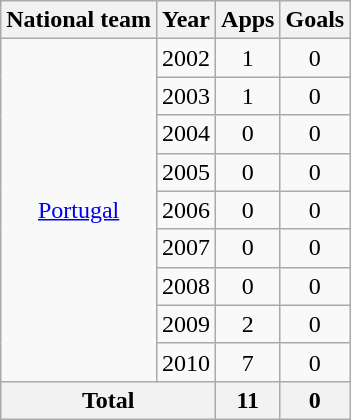<table class=wikitable style="text-align: center">
<tr>
<th>National team</th>
<th>Year</th>
<th>Apps</th>
<th>Goals</th>
</tr>
<tr>
<td rowspan="9"><a href='#'>Portugal</a></td>
<td>2002</td>
<td>1</td>
<td>0</td>
</tr>
<tr>
<td>2003</td>
<td>1</td>
<td>0</td>
</tr>
<tr>
<td>2004</td>
<td>0</td>
<td>0</td>
</tr>
<tr>
<td>2005</td>
<td>0</td>
<td>0</td>
</tr>
<tr>
<td>2006</td>
<td>0</td>
<td>0</td>
</tr>
<tr>
<td>2007</td>
<td>0</td>
<td>0</td>
</tr>
<tr>
<td>2008</td>
<td>0</td>
<td>0</td>
</tr>
<tr>
<td>2009</td>
<td>2</td>
<td>0</td>
</tr>
<tr>
<td>2010</td>
<td>7</td>
<td>0</td>
</tr>
<tr>
<th colspan="2">Total</th>
<th>11</th>
<th>0</th>
</tr>
</table>
